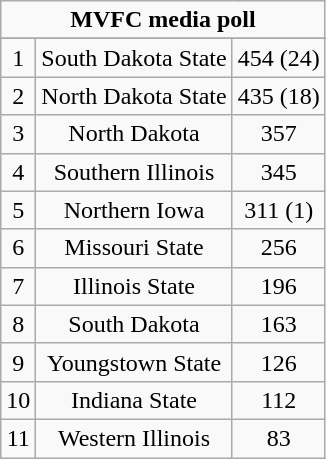<table class="wikitable" style="display: inline-table;">
<tr>
<td align="center" Colspan="3"><strong>MVFC media poll</strong></td>
</tr>
<tr align="center">
</tr>
<tr align="center">
<td>1</td>
<td>South Dakota State</td>
<td>454 (24)</td>
</tr>
<tr align="center">
<td>2</td>
<td>North Dakota State</td>
<td>435 (18)</td>
</tr>
<tr align="center">
<td>3</td>
<td>North Dakota</td>
<td>357</td>
</tr>
<tr align="center">
<td>4</td>
<td>Southern Illinois</td>
<td>345</td>
</tr>
<tr align="center">
<td>5</td>
<td>Northern Iowa</td>
<td>311 (1)</td>
</tr>
<tr align="center">
<td>6</td>
<td>Missouri State</td>
<td>256</td>
</tr>
<tr align="center">
<td>7</td>
<td>Illinois State</td>
<td>196</td>
</tr>
<tr align="center">
<td>8</td>
<td>South Dakota</td>
<td>163</td>
</tr>
<tr align="center">
<td>9</td>
<td>Youngstown State</td>
<td>126</td>
</tr>
<tr align="center">
<td>10</td>
<td>Indiana State</td>
<td>112</td>
</tr>
<tr align="center">
<td>11</td>
<td>Western Illinois</td>
<td>83</td>
</tr>
</table>
